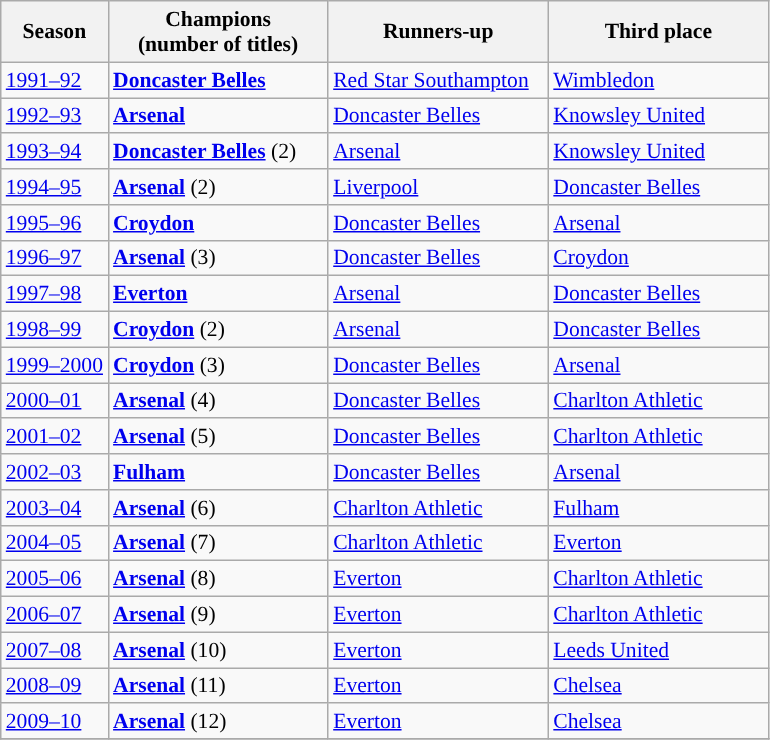<table class="wikitable sortable" style="font-size:90%;">
<tr>
<th>Season</th>
<th style="width: 140px;">Champions<br>(number of titles)</th>
<th style="width: 140px;">Runners-up</th>
<th style="width: 140px;">Third place</th>
</tr>
<tr>
<td><a href='#'>1991–92</a></td>
<td><strong><a href='#'>Doncaster Belles</a></strong></td>
<td><a href='#'>Red Star Southampton</a></td>
<td><a href='#'>Wimbledon</a></td>
</tr>
<tr>
<td><a href='#'>1992–93</a></td>
<td><strong><a href='#'>Arsenal</a></strong></td>
<td><a href='#'>Doncaster Belles</a></td>
<td><a href='#'>Knowsley United</a></td>
</tr>
<tr>
<td><a href='#'>1993–94</a></td>
<td><strong><a href='#'>Doncaster Belles</a></strong> (2)</td>
<td><a href='#'>Arsenal</a></td>
<td><a href='#'>Knowsley United</a></td>
</tr>
<tr>
<td><a href='#'>1994–95</a></td>
<td><strong><a href='#'>Arsenal</a></strong> (2)</td>
<td><a href='#'>Liverpool</a></td>
<td><a href='#'>Doncaster Belles</a></td>
</tr>
<tr>
<td><a href='#'>1995–96</a></td>
<td><strong><a href='#'>Croydon</a></strong></td>
<td><a href='#'>Doncaster Belles</a></td>
<td><a href='#'>Arsenal</a></td>
</tr>
<tr>
<td><a href='#'>1996–97</a></td>
<td><strong><a href='#'>Arsenal</a></strong> (3)</td>
<td><a href='#'>Doncaster Belles</a></td>
<td><a href='#'>Croydon</a></td>
</tr>
<tr>
<td><a href='#'>1997–98</a></td>
<td><strong><a href='#'>Everton</a></strong></td>
<td><a href='#'>Arsenal</a></td>
<td><a href='#'>Doncaster Belles</a></td>
</tr>
<tr>
<td><a href='#'>1998–99</a></td>
<td><strong><a href='#'>Croydon</a></strong> (2)</td>
<td><a href='#'>Arsenal</a></td>
<td><a href='#'>Doncaster Belles</a></td>
</tr>
<tr>
<td><a href='#'>1999–2000</a></td>
<td><strong><a href='#'>Croydon</a></strong> (3)</td>
<td><a href='#'>Doncaster Belles</a></td>
<td><a href='#'>Arsenal</a></td>
</tr>
<tr>
<td><a href='#'>2000–01</a></td>
<td><strong><a href='#'>Arsenal</a></strong> (4)</td>
<td><a href='#'>Doncaster Belles</a></td>
<td><a href='#'>Charlton Athletic</a></td>
</tr>
<tr>
<td><a href='#'>2001–02</a></td>
<td><strong><a href='#'>Arsenal</a></strong> (5)</td>
<td><a href='#'>Doncaster Belles</a></td>
<td><a href='#'>Charlton Athletic</a></td>
</tr>
<tr>
<td><a href='#'>2002–03</a></td>
<td><strong><a href='#'>Fulham</a></strong></td>
<td><a href='#'>Doncaster Belles</a></td>
<td><a href='#'>Arsenal</a></td>
</tr>
<tr>
<td><a href='#'>2003–04</a></td>
<td><strong><a href='#'>Arsenal</a></strong> (6)</td>
<td><a href='#'>Charlton Athletic</a></td>
<td><a href='#'>Fulham</a></td>
</tr>
<tr>
<td><a href='#'>2004–05</a></td>
<td><strong><a href='#'>Arsenal</a></strong> (7)</td>
<td><a href='#'>Charlton Athletic</a></td>
<td><a href='#'>Everton</a></td>
</tr>
<tr>
<td><a href='#'>2005–06</a></td>
<td><strong><a href='#'>Arsenal</a></strong> (8)</td>
<td><a href='#'>Everton</a></td>
<td><a href='#'>Charlton Athletic</a></td>
</tr>
<tr>
<td><a href='#'>2006–07</a></td>
<td><strong><a href='#'>Arsenal</a></strong> (9)</td>
<td><a href='#'>Everton</a></td>
<td><a href='#'>Charlton Athletic</a></td>
</tr>
<tr>
<td><a href='#'>2007–08</a></td>
<td><strong><a href='#'>Arsenal</a></strong> (10)</td>
<td><a href='#'>Everton</a></td>
<td><a href='#'>Leeds United</a></td>
</tr>
<tr>
<td><a href='#'>2008–09</a></td>
<td><strong><a href='#'>Arsenal</a></strong> (11)</td>
<td><a href='#'>Everton</a></td>
<td><a href='#'>Chelsea</a></td>
</tr>
<tr>
<td><a href='#'>2009–10</a></td>
<td><strong><a href='#'>Arsenal</a></strong> (12)</td>
<td><a href='#'>Everton</a></td>
<td><a href='#'>Chelsea</a></td>
</tr>
<tr>
</tr>
</table>
